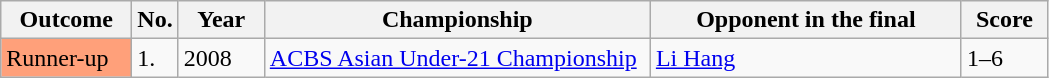<table class="sortable wikitable">
<tr>
<th width="80">Outcome</th>
<th width="20">No.</th>
<th width="50">Year</th>
<th width="250">Championship</th>
<th width="200">Opponent in the final</th>
<th width="50">Score</th>
</tr>
<tr>
<td style="background:#ffa07a;">Runner-up</td>
<td>1.</td>
<td>2008</td>
<td><a href='#'>ACBS Asian Under-21 Championship</a></td>
<td> <a href='#'>Li Hang</a></td>
<td>1–6</td>
</tr>
</table>
